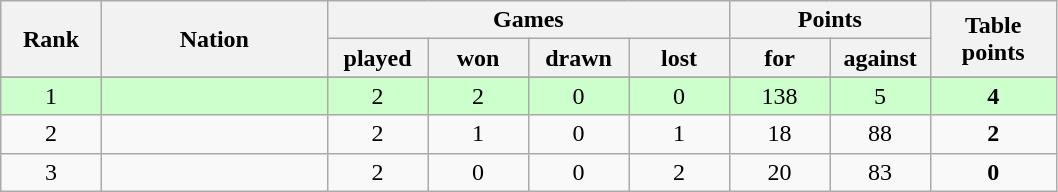<table class="wikitable" style="text-align: center;">
<tr>
<th rowspan=2 width="8%">Rank</th>
<th rowspan=2 width="18%">Nation</th>
<th colspan=4 width="32%">Games</th>
<th colspan=2 width="16%">Points</th>
<th rowspan=2 width="10%">Table<br>points</th>
</tr>
<tr>
<th width="8%">played</th>
<th width="8%">won</th>
<th width="8%">drawn</th>
<th width="8%">lost</th>
<th width="8%">for</th>
<th width="8%">against</th>
</tr>
<tr>
</tr>
<tr bgcolor=#ccffcc  align=center>
<td>1</td>
<td align=left></td>
<td>2</td>
<td>2</td>
<td>0</td>
<td>0</td>
<td>138</td>
<td>5</td>
<td><strong>4</strong></td>
</tr>
<tr>
<td>2</td>
<td align=left></td>
<td>2</td>
<td>1</td>
<td>0</td>
<td>1</td>
<td>18</td>
<td>88</td>
<td><strong>2</strong></td>
</tr>
<tr>
<td>3</td>
<td align=left></td>
<td>2</td>
<td>0</td>
<td>0</td>
<td>2</td>
<td>20</td>
<td>83</td>
<td><strong>0</strong></td>
</tr>
</table>
